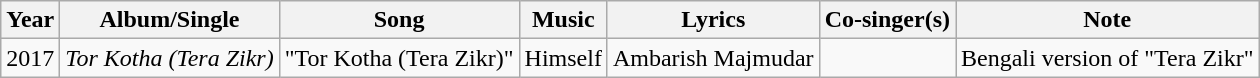<table class="wikitable sortable">
<tr>
<th>Year</th>
<th>Album/Single</th>
<th>Song</th>
<th>Music</th>
<th>Lyrics</th>
<th>Co-singer(s)</th>
<th>Note</th>
</tr>
<tr>
<td>2017</td>
<td><em>Tor Kotha (Tera Zikr)</em></td>
<td>"Tor Kotha (Tera Zikr)"</td>
<td>Himself</td>
<td>Ambarish Majmudar</td>
<td></td>
<td>Bengali version of "Tera Zikr"</td>
</tr>
</table>
